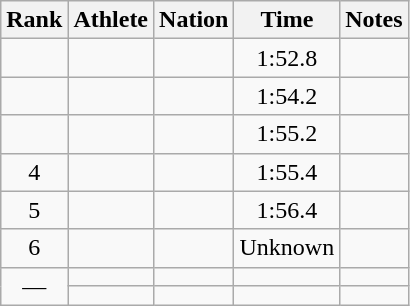<table class="wikitable sortable" style="text-align:center">
<tr>
<th>Rank</th>
<th>Athlete</th>
<th>Nation</th>
<th>Time</th>
<th>Notes</th>
</tr>
<tr>
<td></td>
<td align=left></td>
<td align=left></td>
<td>1:52.8</td>
<td></td>
</tr>
<tr>
<td></td>
<td align=left></td>
<td align=left></td>
<td>1:54.2</td>
<td></td>
</tr>
<tr>
<td></td>
<td align=left></td>
<td align=left></td>
<td>1:55.2</td>
<td></td>
</tr>
<tr>
<td>4</td>
<td align=left></td>
<td align=left></td>
<td>1:55.4</td>
<td></td>
</tr>
<tr>
<td>5</td>
<td align=left></td>
<td align=left></td>
<td>1:56.4</td>
<td></td>
</tr>
<tr>
<td>6</td>
<td align=left></td>
<td align=left></td>
<td data-sort-value=5:00.0>Unknown</td>
<td></td>
</tr>
<tr>
<td rowspan=2 data-sort-value=7>—</td>
<td align=left></td>
<td align=left></td>
<td></td>
<td></td>
</tr>
<tr>
<td align=left></td>
<td align=left></td>
<td></td>
<td></td>
</tr>
</table>
